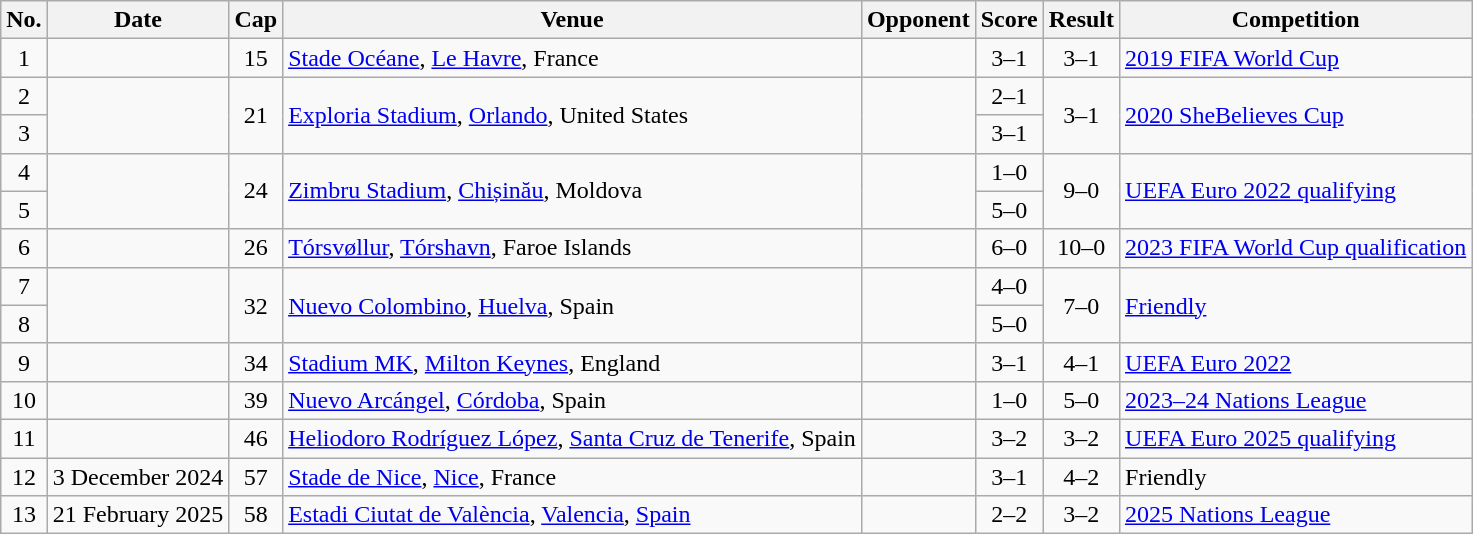<table class="wikitable sortable">
<tr>
<th scope="col">No.</th>
<th scope="col" data-sort-type="date">Date</th>
<th scope="col">Cap</th>
<th scope="col">Venue</th>
<th scope="col">Opponent</th>
<th scope="col" class="unsortable">Score</th>
<th scope="col" class="unsortable">Result</th>
<th scope="col">Competition</th>
</tr>
<tr>
<td align="center">1</td>
<td></td>
<td align="center">15</td>
<td><a href='#'>Stade Océane</a>, <a href='#'>Le Havre</a>, France</td>
<td></td>
<td align="center">3–1</td>
<td align="center">3–1</td>
<td><a href='#'>2019 FIFA World Cup</a></td>
</tr>
<tr>
<td align="center">2</td>
<td rowspan="2"></td>
<td rowspan="2" align="center">21</td>
<td rowspan="2"><a href='#'>Exploria Stadium</a>, <a href='#'>Orlando</a>, United States</td>
<td rowspan="2"></td>
<td align="center">2–1</td>
<td rowspan="2" align="center">3–1</td>
<td rowspan="2"><a href='#'>2020 SheBelieves Cup</a></td>
</tr>
<tr>
<td align="center">3</td>
<td align="center">3–1</td>
</tr>
<tr>
<td align="center">4</td>
<td rowspan="2"></td>
<td rowspan="2" align="center">24</td>
<td rowspan="2"><a href='#'>Zimbru Stadium</a>, <a href='#'>Chișinău</a>, Moldova</td>
<td rowspan="2"></td>
<td align="center">1–0</td>
<td rowspan="2" align="center">9–0</td>
<td rowspan="2"><a href='#'>UEFA Euro 2022 qualifying</a></td>
</tr>
<tr>
<td align="center">5</td>
<td align="center">5–0</td>
</tr>
<tr>
<td align="center">6</td>
<td></td>
<td align="center">26</td>
<td><a href='#'>Tórsvøllur</a>, <a href='#'>Tórshavn</a>, Faroe Islands</td>
<td></td>
<td align="center">6–0</td>
<td align="center">10–0</td>
<td><a href='#'>2023 FIFA World Cup qualification</a></td>
</tr>
<tr>
<td align="center">7</td>
<td rowspan="2"></td>
<td rowspan="2" align="center">32</td>
<td rowspan="2"><a href='#'>Nuevo Colombino</a>, <a href='#'>Huelva</a>, Spain</td>
<td rowspan="2"></td>
<td align="center">4–0</td>
<td rowspan="2" align="center">7–0</td>
<td rowspan="2"><a href='#'>Friendly</a></td>
</tr>
<tr>
<td align="center">8</td>
<td align="center">5–0</td>
</tr>
<tr>
<td align="center">9</td>
<td></td>
<td align="center">34</td>
<td><a href='#'>Stadium MK</a>, <a href='#'>Milton Keynes</a>, England</td>
<td></td>
<td align="center">3–1</td>
<td align="center">4–1</td>
<td><a href='#'>UEFA Euro 2022</a></td>
</tr>
<tr>
<td align="center">10</td>
<td></td>
<td align="center">39</td>
<td><a href='#'>Nuevo Arcángel</a>, <a href='#'>Córdoba</a>, Spain</td>
<td></td>
<td align="center">1–0</td>
<td align="center">5–0</td>
<td><a href='#'>2023–24 Nations League</a></td>
</tr>
<tr>
<td align="center">11</td>
<td></td>
<td align="center">46</td>
<td><a href='#'>Heliodoro Rodríguez López</a>, <a href='#'>Santa Cruz de Tenerife</a>, Spain</td>
<td></td>
<td align="center">3–2</td>
<td align="center">3–2</td>
<td><a href='#'>UEFA Euro 2025 qualifying</a></td>
</tr>
<tr>
<td align="center">12</td>
<td>3 December 2024</td>
<td align="center">57</td>
<td><a href='#'>Stade de Nice</a>, <a href='#'>Nice</a>, France</td>
<td></td>
<td align="center">3–1</td>
<td align="center">4–2</td>
<td>Friendly</td>
</tr>
<tr>
<td align="center">13</td>
<td>21 February 2025</td>
<td align="center">58</td>
<td><a href='#'>Estadi Ciutat de València</a>, <a href='#'>Valencia</a>, <a href='#'>Spain</a></td>
<td></td>
<td align="center">2–2</td>
<td align="center">3–2</td>
<td><a href='#'>2025 Nations League</a></td>
</tr>
</table>
